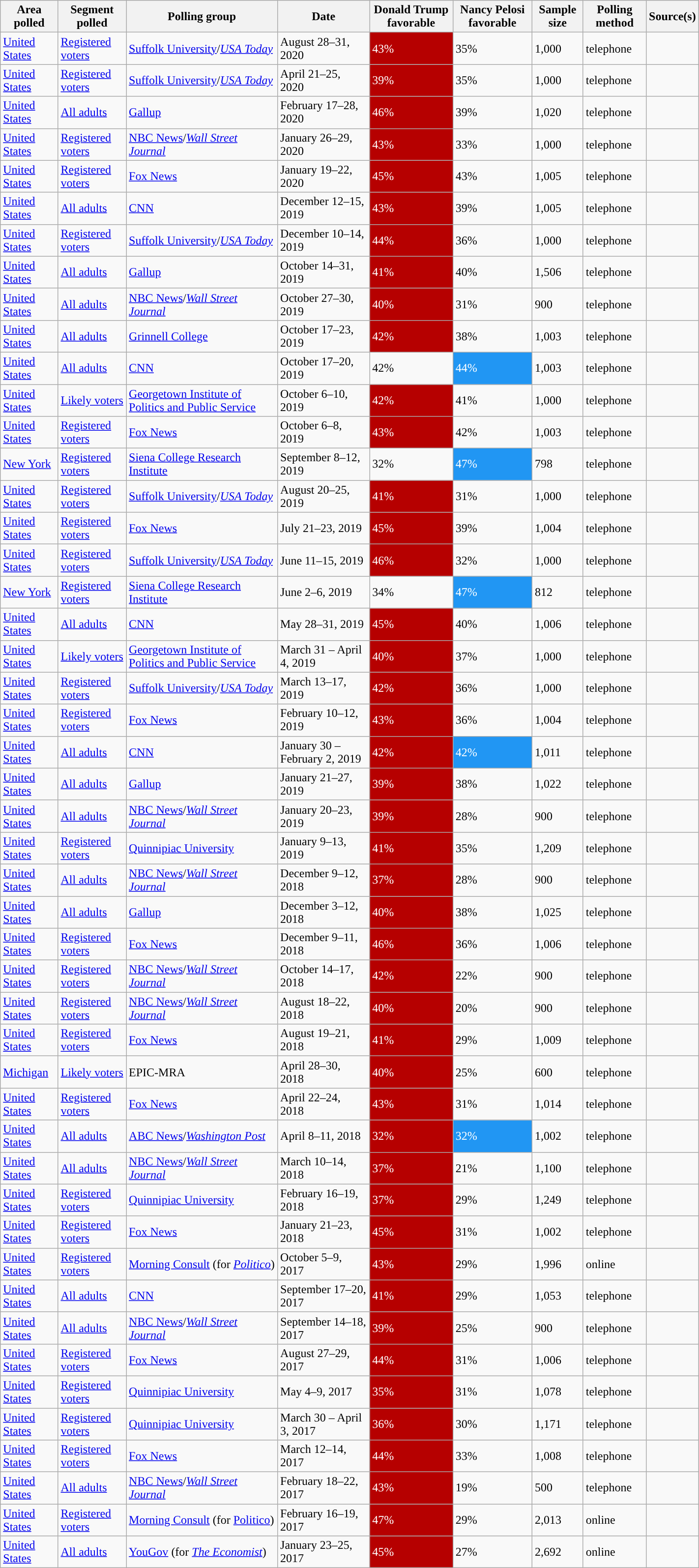<table class="wikitable sortable" style="width: 75%;">
<tr>
<th>Area polled</th>
<th>Segment polled</th>
<th>Polling group</th>
<th>Date</th>
<th>Donald Trump favorable</th>
<th>Nancy Pelosi favorable</th>
<th>Sample size</th>
<th>Polling method</th>
<th>Source(s)</th>
</tr>
<tr>
<td> <a href='#'>United States</a></td>
<td><a href='#'>Registered voters</a></td>
<td><a href='#'>Suffolk University</a>/<em><a href='#'>USA Today</a></em></td>
<td>August 28–31, 2020</td>
<td style="background:#B60000; color: white">43%</td>
<td>35%</td>
<td>1,000</td>
<td>telephone</td>
<td></td>
</tr>
<tr>
<td> <a href='#'>United States</a></td>
<td><a href='#'>Registered voters</a></td>
<td><a href='#'>Suffolk University</a>/<em><a href='#'>USA Today</a></em></td>
<td>April 21–25, 2020</td>
<td style="background:#B60000; color: white">39%</td>
<td>35%</td>
<td>1,000</td>
<td>telephone</td>
<td></td>
</tr>
<tr>
<td> <a href='#'>United States</a></td>
<td><a href='#'>All adults</a></td>
<td><a href='#'>Gallup</a></td>
<td>February 17–28, 2020</td>
<td style="background:#B60000; color: white">46%</td>
<td>39%</td>
<td>1,020</td>
<td>telephone</td>
<td></td>
</tr>
<tr>
<td> <a href='#'>United States</a></td>
<td><a href='#'>Registered voters</a></td>
<td><a href='#'>NBC News</a>/<em><a href='#'>Wall Street Journal</a></em></td>
<td>January 26–29, 2020</td>
<td style="background:#B60000; color: white">43%</td>
<td>33%</td>
<td>1,000</td>
<td>telephone</td>
<td></td>
</tr>
<tr>
<td> <a href='#'>United States</a></td>
<td><a href='#'>Registered voters</a></td>
<td><a href='#'>Fox News</a></td>
<td>January 19–22, 2020</td>
<td style="background:#B60000; color: white">45%</td>
<td>43%</td>
<td>1,005</td>
<td>telephone</td>
<td></td>
</tr>
<tr>
<td> <a href='#'>United States</a></td>
<td><a href='#'>All adults</a></td>
<td><a href='#'>CNN</a></td>
<td>December 12–15, 2019</td>
<td style="background:#B60000; color: white">43%</td>
<td>39%</td>
<td>1,005</td>
<td>telephone</td>
<td></td>
</tr>
<tr>
<td> <a href='#'>United States</a></td>
<td><a href='#'>Registered voters</a></td>
<td><a href='#'>Suffolk University</a>/<em><a href='#'>USA Today</a></em></td>
<td>December 10–14, 2019</td>
<td style="background:#B60000; color: white">44%</td>
<td>36%</td>
<td>1,000</td>
<td>telephone</td>
<td></td>
</tr>
<tr>
<td> <a href='#'>United States</a></td>
<td><a href='#'>All adults</a></td>
<td><a href='#'>Gallup</a></td>
<td>October 14–31, 2019</td>
<td style="background:#B60000; color: white">41%</td>
<td>40%</td>
<td>1,506</td>
<td>telephone</td>
<td></td>
</tr>
<tr>
<td> <a href='#'>United States</a></td>
<td><a href='#'>All adults</a></td>
<td><a href='#'>NBC News</a>/<em><a href='#'>Wall Street Journal</a></em></td>
<td>October 27–30, 2019</td>
<td style="background:#B60000; color: white">40%</td>
<td>31%</td>
<td>900</td>
<td>telephone</td>
<td></td>
</tr>
<tr>
<td> <a href='#'>United States</a></td>
<td><a href='#'>All adults</a></td>
<td><a href='#'>Grinnell College</a></td>
<td>October 17–23, 2019</td>
<td style="background:#B60000; color: white">42%</td>
<td>38%</td>
<td>1,003</td>
<td>telephone</td>
<td></td>
</tr>
<tr>
<td> <a href='#'>United States</a></td>
<td><a href='#'>All adults</a></td>
<td><a href='#'>CNN</a></td>
<td>October 17–20, 2019</td>
<td>42%</td>
<td style="background:#2196F3; color: white">44%</td>
<td>1,003</td>
<td>telephone</td>
<td></td>
</tr>
<tr>
<td> <a href='#'>United States</a></td>
<td><a href='#'>Likely voters</a></td>
<td><a href='#'>Georgetown Institute of Politics and Public Service</a></td>
<td>October 6–10, 2019</td>
<td style="background:#B60000; color: white">42%</td>
<td>41%</td>
<td>1,000</td>
<td>telephone</td>
<td></td>
</tr>
<tr>
<td> <a href='#'>United States</a></td>
<td><a href='#'>Registered voters</a></td>
<td><a href='#'>Fox News</a></td>
<td>October 6–8, 2019</td>
<td style="background:#B60000; color: white">43%</td>
<td>42%</td>
<td>1,003</td>
<td>telephone</td>
<td></td>
</tr>
<tr>
<td> <a href='#'>New York</a></td>
<td><a href='#'>Registered voters</a></td>
<td><a href='#'>Siena College Research Institute</a></td>
<td>September 8–12, 2019</td>
<td>32%</td>
<td style="background:#2196F3; color: white">47%</td>
<td>798</td>
<td>telephone</td>
<td></td>
</tr>
<tr>
<td> <a href='#'>United States</a></td>
<td><a href='#'>Registered voters</a></td>
<td><a href='#'>Suffolk University</a>/<em><a href='#'>USA Today</a></em></td>
<td>August 20–25, 2019</td>
<td style="background:#B60000; color: white">41%</td>
<td>31%</td>
<td>1,000</td>
<td>telephone</td>
<td></td>
</tr>
<tr>
<td> <a href='#'>United States</a></td>
<td><a href='#'>Registered voters</a></td>
<td><a href='#'>Fox News</a></td>
<td>July 21–23, 2019</td>
<td style="background:#B60000; color: white">45%</td>
<td>39%</td>
<td>1,004</td>
<td>telephone</td>
<td></td>
</tr>
<tr>
<td> <a href='#'>United States</a></td>
<td><a href='#'>Registered voters</a></td>
<td><a href='#'>Suffolk University</a>/<em><a href='#'>USA Today</a></em></td>
<td>June 11–15, 2019</td>
<td style="background:#B60000; color: white">46%</td>
<td>32%</td>
<td>1,000</td>
<td>telephone</td>
<td></td>
</tr>
<tr>
<td> <a href='#'>New York</a></td>
<td><a href='#'>Registered voters</a></td>
<td><a href='#'>Siena College Research Institute</a></td>
<td>June 2–6, 2019</td>
<td>34%</td>
<td style="background:#2196F3; color: white">47%</td>
<td>812</td>
<td>telephone</td>
<td></td>
</tr>
<tr>
<td> <a href='#'>United States</a></td>
<td><a href='#'>All adults</a></td>
<td><a href='#'>CNN</a></td>
<td>May 28–31, 2019</td>
<td style="background:#B60000; color: white">45%</td>
<td>40%</td>
<td>1,006</td>
<td>telephone</td>
<td></td>
</tr>
<tr>
<td> <a href='#'>United States</a></td>
<td><a href='#'>Likely voters</a></td>
<td><a href='#'>Georgetown Institute of Politics and Public Service</a></td>
<td>March 31 – April 4, 2019</td>
<td style="background:#B60000; color: white">40%</td>
<td>37%</td>
<td>1,000</td>
<td>telephone</td>
<td></td>
</tr>
<tr>
<td> <a href='#'>United States</a></td>
<td><a href='#'>Registered voters</a></td>
<td><a href='#'>Suffolk University</a>/<em><a href='#'>USA Today</a></em></td>
<td>March 13–17, 2019</td>
<td style="background:#B60000; color: white">42%</td>
<td>36%</td>
<td>1,000</td>
<td>telephone</td>
<td></td>
</tr>
<tr>
<td> <a href='#'>United States</a></td>
<td><a href='#'>Registered voters</a></td>
<td><a href='#'>Fox News</a></td>
<td>February 10–12, 2019</td>
<td style="background:#B60000; color: white">43%</td>
<td>36%</td>
<td>1,004</td>
<td>telephone</td>
<td></td>
</tr>
<tr>
<td> <a href='#'>United States</a></td>
<td><a href='#'>All adults</a></td>
<td><a href='#'>CNN</a></td>
<td>January 30 – February 2, 2019</td>
<td style="background:#B60000; color: white">42%</td>
<td style="background:#2196F3; color: white">42%</td>
<td>1,011</td>
<td>telephone</td>
<td></td>
</tr>
<tr>
<td> <a href='#'>United States</a></td>
<td><a href='#'>All adults</a></td>
<td><a href='#'>Gallup</a></td>
<td>January 21–27, 2019</td>
<td style="background:#B60000; color: white">39%</td>
<td>38%</td>
<td>1,022</td>
<td>telephone</td>
<td></td>
</tr>
<tr>
<td> <a href='#'>United States</a></td>
<td><a href='#'>All adults</a></td>
<td><a href='#'>NBC News</a>/<em><a href='#'>Wall Street Journal</a></em></td>
<td>January 20–23, 2019</td>
<td style="background:#B60000; color: white">39%</td>
<td>28%</td>
<td>900</td>
<td>telephone</td>
<td></td>
</tr>
<tr>
<td> <a href='#'>United States</a></td>
<td><a href='#'>Registered voters</a></td>
<td><a href='#'>Quinnipiac University</a></td>
<td>January 9–13, 2019</td>
<td style="background:#B60000; color: white">41%</td>
<td>35%</td>
<td>1,209</td>
<td>telephone</td>
<td></td>
</tr>
<tr>
<td> <a href='#'>United States</a></td>
<td><a href='#'>All adults</a></td>
<td><a href='#'>NBC News</a>/<em><a href='#'>Wall Street Journal</a></em></td>
<td>December 9–12, 2018</td>
<td style="background:#B60000; color: white">37%</td>
<td>28%</td>
<td>900</td>
<td>telephone</td>
<td></td>
</tr>
<tr>
<td> <a href='#'>United States</a></td>
<td><a href='#'>All adults</a></td>
<td><a href='#'>Gallup</a></td>
<td>December 3–12, 2018</td>
<td style="background:#B60000; color: white">40%</td>
<td>38%</td>
<td>1,025</td>
<td>telephone</td>
<td></td>
</tr>
<tr>
<td> <a href='#'>United States</a></td>
<td><a href='#'>Registered voters</a></td>
<td><a href='#'>Fox News</a></td>
<td>December 9–11, 2018</td>
<td style="background:#B60000; color: white">46%</td>
<td>36%</td>
<td>1,006</td>
<td>telephone</td>
<td></td>
</tr>
<tr>
<td> <a href='#'>United States</a></td>
<td><a href='#'>Registered voters</a></td>
<td><a href='#'>NBC News</a>/<em><a href='#'>Wall Street Journal</a></em></td>
<td>October 14–17, 2018</td>
<td style="background:#B60000; color: white">42%</td>
<td>22%</td>
<td>900</td>
<td>telephone</td>
<td></td>
</tr>
<tr>
<td> <a href='#'>United States</a></td>
<td><a href='#'>Registered voters</a></td>
<td><a href='#'>NBC News</a>/<em><a href='#'>Wall Street Journal</a></em></td>
<td>August 18–22, 2018</td>
<td style="background:#B60000; color: white">40%</td>
<td>20%</td>
<td>900</td>
<td>telephone</td>
<td></td>
</tr>
<tr>
<td> <a href='#'>United States</a></td>
<td><a href='#'>Registered voters</a></td>
<td><a href='#'>Fox News</a></td>
<td>August 19–21, 2018</td>
<td style="background:#B60000; color: white">41%</td>
<td>29%</td>
<td>1,009</td>
<td>telephone</td>
<td></td>
</tr>
<tr>
<td> <a href='#'>Michigan</a></td>
<td><a href='#'>Likely voters</a></td>
<td>EPIC-MRA</td>
<td>April 28–30, 2018</td>
<td style="background:#B60000; color: white">40%</td>
<td>25%</td>
<td>600</td>
<td>telephone</td>
<td></td>
</tr>
<tr>
<td> <a href='#'>United States</a></td>
<td><a href='#'>Registered voters</a></td>
<td><a href='#'>Fox News</a></td>
<td>April 22–24, 2018</td>
<td style="background:#B60000; color: white">43%</td>
<td>31%</td>
<td>1,014</td>
<td>telephone</td>
<td></td>
</tr>
<tr>
<td> <a href='#'>United States</a></td>
<td><a href='#'>All adults</a></td>
<td><a href='#'>ABC News</a>/<em><a href='#'>Washington Post</a></em></td>
<td>April 8–11, 2018</td>
<td style="background:#B60000; color: white">32%</td>
<td style="background:#2196F3; color: white">32%</td>
<td>1,002</td>
<td>telephone</td>
<td></td>
</tr>
<tr>
<td> <a href='#'>United States</a></td>
<td><a href='#'>All adults</a></td>
<td><a href='#'>NBC News</a>/<em><a href='#'>Wall Street Journal</a></em></td>
<td>March 10–14, 2018</td>
<td style="background:#B60000; color: white">37%</td>
<td>21%</td>
<td>1,100</td>
<td>telephone</td>
<td></td>
</tr>
<tr>
<td> <a href='#'>United States</a></td>
<td><a href='#'>Registered voters</a></td>
<td><a href='#'>Quinnipiac University</a></td>
<td>February 16–19, 2018</td>
<td style="background:#B60000; color: white">37%</td>
<td>29%</td>
<td>1,249</td>
<td>telephone</td>
<td></td>
</tr>
<tr>
<td> <a href='#'>United States</a></td>
<td><a href='#'>Registered voters</a></td>
<td><a href='#'>Fox News</a></td>
<td>January 21–23, 2018</td>
<td style="background:#B60000; color: white">45%</td>
<td>31%</td>
<td>1,002</td>
<td>telephone</td>
<td></td>
</tr>
<tr>
<td> <a href='#'>United States</a></td>
<td><a href='#'>Registered voters</a></td>
<td><a href='#'>Morning Consult</a> (for <em><a href='#'>Politico</a></em>)</td>
<td>October 5–9, 2017</td>
<td style="background:#B60000; color: white">43%</td>
<td>29%</td>
<td>1,996</td>
<td>online</td>
<td></td>
</tr>
<tr>
<td> <a href='#'>United States</a></td>
<td><a href='#'>All adults</a></td>
<td><a href='#'>CNN</a></td>
<td>September 17–20, 2017</td>
<td style="background:#B60000; color: white">41%</td>
<td>29%</td>
<td>1,053</td>
<td>telephone</td>
<td></td>
</tr>
<tr>
<td> <a href='#'>United States</a></td>
<td><a href='#'>All adults</a></td>
<td><a href='#'>NBC News</a>/<em><a href='#'>Wall Street Journal</a></em></td>
<td>September 14–18, 2017</td>
<td style="background:#B60000; color: white">39%</td>
<td>25%</td>
<td>900</td>
<td>telephone</td>
<td></td>
</tr>
<tr>
<td> <a href='#'>United States</a></td>
<td><a href='#'>Registered voters</a></td>
<td><a href='#'>Fox News</a></td>
<td>August 27–29, 2017</td>
<td style="background:#B60000; color: white">44%</td>
<td>31%</td>
<td>1,006</td>
<td>telephone</td>
<td></td>
</tr>
<tr>
<td> <a href='#'>United States</a></td>
<td><a href='#'>Registered voters</a></td>
<td><a href='#'>Quinnipiac University</a></td>
<td>May 4–9, 2017</td>
<td style="background:#B60000; color: white">35%</td>
<td>31%</td>
<td>1,078</td>
<td>telephone</td>
<td></td>
</tr>
<tr>
<td> <a href='#'>United States</a></td>
<td><a href='#'>Registered voters</a></td>
<td><a href='#'>Quinnipiac University</a></td>
<td>March 30 – April 3, 2017</td>
<td style="background:#B60000; color: white">36%</td>
<td>30%</td>
<td>1,171</td>
<td>telephone</td>
<td></td>
</tr>
<tr>
<td> <a href='#'>United States</a></td>
<td><a href='#'>Registered voters</a></td>
<td><a href='#'>Fox News</a></td>
<td>March 12–14, 2017</td>
<td style="background:#B60000; color: white">44%</td>
<td>33%</td>
<td>1,008</td>
<td>telephone</td>
<td></td>
</tr>
<tr>
<td> <a href='#'>United States</a></td>
<td><a href='#'>All adults</a></td>
<td><a href='#'>NBC News</a>/<em><a href='#'>Wall Street Journal</a></em></td>
<td>February 18–22, 2017</td>
<td style="background:#B60000; color: white">43%</td>
<td>19%</td>
<td>500</td>
<td>telephone</td>
<td></td>
</tr>
<tr>
<td> <a href='#'>United States</a></td>
<td><a href='#'>Registered voters</a></td>
<td><a href='#'>Morning Consult</a> (for <a href='#'>Politico</a>)</td>
<td>February 16–19, 2017</td>
<td style="background:#B60000; color: white">47%</td>
<td>29%</td>
<td>2,013</td>
<td>online</td>
<td></td>
</tr>
<tr>
<td> <a href='#'>United States</a></td>
<td><a href='#'>All adults</a></td>
<td><a href='#'>YouGov</a> (for <em><a href='#'>The Economist</a></em>)</td>
<td>January 23–25, 2017</td>
<td style="background:#B60000; color: white">45%</td>
<td>27%</td>
<td>2,692</td>
<td>online</td>
<td></td>
</tr>
</table>
